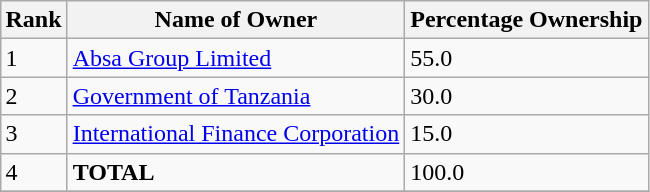<table class="wikitable sortable" style="margin-left:auto;margin-right:auto">
<tr>
<th style="width:2em;">Rank</th>
<th>Name of Owner</th>
<th>Percentage Ownership</th>
</tr>
<tr>
<td>1</td>
<td><a href='#'>Absa Group Limited</a></td>
<td>55.0</td>
</tr>
<tr>
<td>2</td>
<td><a href='#'>Government of Tanzania</a></td>
<td>30.0</td>
</tr>
<tr>
<td>3</td>
<td><a href='#'>International Finance Corporation</a></td>
<td>15.0</td>
</tr>
<tr>
<td>4</td>
<td><strong>TOTAL</strong></td>
<td>100.0</td>
</tr>
<tr>
</tr>
</table>
